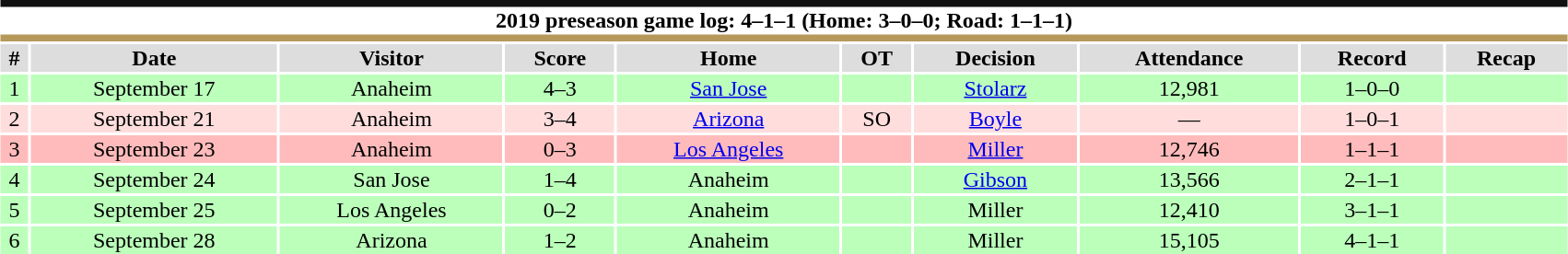<table class="toccolours collapsible collapsed" style="width:90%; clear:both; margin:1.5em auto; text-align:center;">
<tr>
<th colspan="10" style="background:#FFFFFF; border-top:#111111 5px solid; border-bottom:#B5985A 5px solid;">2019 preseason game log: 4–1–1 (Home: 3–0–0; Road: 1–1–1)</th>
</tr>
<tr style="background:#ddd;">
<th>#</th>
<th>Date</th>
<th>Visitor</th>
<th>Score</th>
<th>Home</th>
<th>OT</th>
<th>Decision</th>
<th>Attendance</th>
<th>Record</th>
<th>Recap</th>
</tr>
<tr style="background:#bfb;">
<td>1</td>
<td>September 17</td>
<td>Anaheim</td>
<td>4–3</td>
<td><a href='#'>San Jose</a></td>
<td></td>
<td><a href='#'>Stolarz</a></td>
<td>12,981</td>
<td>1–0–0</td>
<td></td>
</tr>
<tr style="background:#fdd;">
<td>2</td>
<td>September 21</td>
<td>Anaheim</td>
<td>3–4</td>
<td><a href='#'>Arizona</a></td>
<td>SO</td>
<td><a href='#'>Boyle</a></td>
<td>—</td>
<td>1–0–1</td>
<td></td>
</tr>
<tr style="background:#fbb;">
<td>3</td>
<td>September 23</td>
<td>Anaheim</td>
<td>0–3</td>
<td><a href='#'>Los Angeles</a></td>
<td></td>
<td><a href='#'>Miller</a></td>
<td>12,746</td>
<td>1–1–1</td>
<td></td>
</tr>
<tr style="background:#bfb;">
<td>4</td>
<td>September 24</td>
<td>San Jose</td>
<td>1–4</td>
<td>Anaheim</td>
<td></td>
<td><a href='#'>Gibson</a></td>
<td>13,566</td>
<td>2–1–1</td>
<td></td>
</tr>
<tr style="background:#bfb;">
<td>5</td>
<td>September 25</td>
<td>Los Angeles</td>
<td>0–2</td>
<td>Anaheim</td>
<td></td>
<td>Miller</td>
<td>12,410</td>
<td>3–1–1</td>
<td></td>
</tr>
<tr style="background:#bfb;">
<td>6</td>
<td>September 28</td>
<td>Arizona</td>
<td>1–2</td>
<td>Anaheim</td>
<td></td>
<td>Miller</td>
<td>15,105</td>
<td>4–1–1</td>
<td></td>
</tr>
</table>
